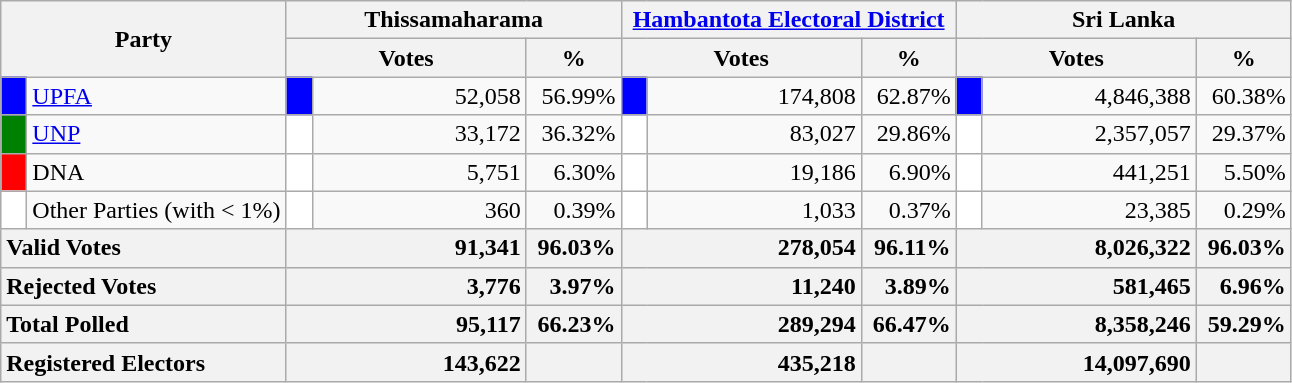<table class="wikitable">
<tr>
<th colspan="2" width="144px"rowspan="2">Party</th>
<th colspan="3" width="216px">Thissamaharama</th>
<th colspan="3" width="216px"><a href='#'>Hambantota Electoral District</a></th>
<th colspan="3" width="216px">Sri Lanka</th>
</tr>
<tr>
<th colspan="2" width="144px">Votes</th>
<th>%</th>
<th colspan="2" width="144px">Votes</th>
<th>%</th>
<th colspan="2" width="144px">Votes</th>
<th>%</th>
</tr>
<tr>
<td style="background-color:blue;" width="10px"></td>
<td style="text-align:left;"><a href='#'>UPFA</a></td>
<td style="background-color:blue;" width="10px"></td>
<td style="text-align:right;">52,058</td>
<td style="text-align:right;">56.99%</td>
<td style="background-color:blue;" width="10px"></td>
<td style="text-align:right;">174,808</td>
<td style="text-align:right;">62.87%</td>
<td style="background-color:blue;" width="10px"></td>
<td style="text-align:right;">4,846,388</td>
<td style="text-align:right;">60.38%</td>
</tr>
<tr>
<td style="background-color:green;" width="10px"></td>
<td style="text-align:left;"><a href='#'>UNP</a></td>
<td style="background-color:white;" width="10px"></td>
<td style="text-align:right;">33,172</td>
<td style="text-align:right;">36.32%</td>
<td style="background-color:white;" width="10px"></td>
<td style="text-align:right;">83,027</td>
<td style="text-align:right;">29.86%</td>
<td style="background-color:white;" width="10px"></td>
<td style="text-align:right;">2,357,057</td>
<td style="text-align:right;">29.37%</td>
</tr>
<tr>
<td style="background-color:red;" width="10px"></td>
<td style="text-align:left;">DNA</td>
<td style="background-color:white;" width="10px"></td>
<td style="text-align:right;">5,751</td>
<td style="text-align:right;">6.30%</td>
<td style="background-color:white;" width="10px"></td>
<td style="text-align:right;">19,186</td>
<td style="text-align:right;">6.90%</td>
<td style="background-color:white;" width="10px"></td>
<td style="text-align:right;">441,251</td>
<td style="text-align:right;">5.50%</td>
</tr>
<tr>
<td style="background-color:white;" width="10px"></td>
<td style="text-align:left;">Other Parties (with < 1%)</td>
<td style="background-color:white;" width="10px"></td>
<td style="text-align:right;">360</td>
<td style="text-align:right;">0.39%</td>
<td style="background-color:white;" width="10px"></td>
<td style="text-align:right;">1,033</td>
<td style="text-align:right;">0.37%</td>
<td style="background-color:white;" width="10px"></td>
<td style="text-align:right;">23,385</td>
<td style="text-align:right;">0.29%</td>
</tr>
<tr>
<th colspan="2" width="144px"style="text-align:left;">Valid Votes</th>
<th style="text-align:right;"colspan="2" width="144px">91,341</th>
<th style="text-align:right;">96.03%</th>
<th style="text-align:right;"colspan="2" width="144px">278,054</th>
<th style="text-align:right;">96.11%</th>
<th style="text-align:right;"colspan="2" width="144px">8,026,322</th>
<th style="text-align:right;">96.03%</th>
</tr>
<tr>
<th colspan="2" width="144px"style="text-align:left;">Rejected Votes</th>
<th style="text-align:right;"colspan="2" width="144px">3,776</th>
<th style="text-align:right;">3.97%</th>
<th style="text-align:right;"colspan="2" width="144px">11,240</th>
<th style="text-align:right;">3.89%</th>
<th style="text-align:right;"colspan="2" width="144px">581,465</th>
<th style="text-align:right;">6.96%</th>
</tr>
<tr>
<th colspan="2" width="144px"style="text-align:left;">Total Polled</th>
<th style="text-align:right;"colspan="2" width="144px">95,117</th>
<th style="text-align:right;">66.23%</th>
<th style="text-align:right;"colspan="2" width="144px">289,294</th>
<th style="text-align:right;">66.47%</th>
<th style="text-align:right;"colspan="2" width="144px">8,358,246</th>
<th style="text-align:right;">59.29%</th>
</tr>
<tr>
<th colspan="2" width="144px"style="text-align:left;">Registered Electors</th>
<th style="text-align:right;"colspan="2" width="144px">143,622</th>
<th></th>
<th style="text-align:right;"colspan="2" width="144px">435,218</th>
<th></th>
<th style="text-align:right;"colspan="2" width="144px">14,097,690</th>
<th></th>
</tr>
</table>
